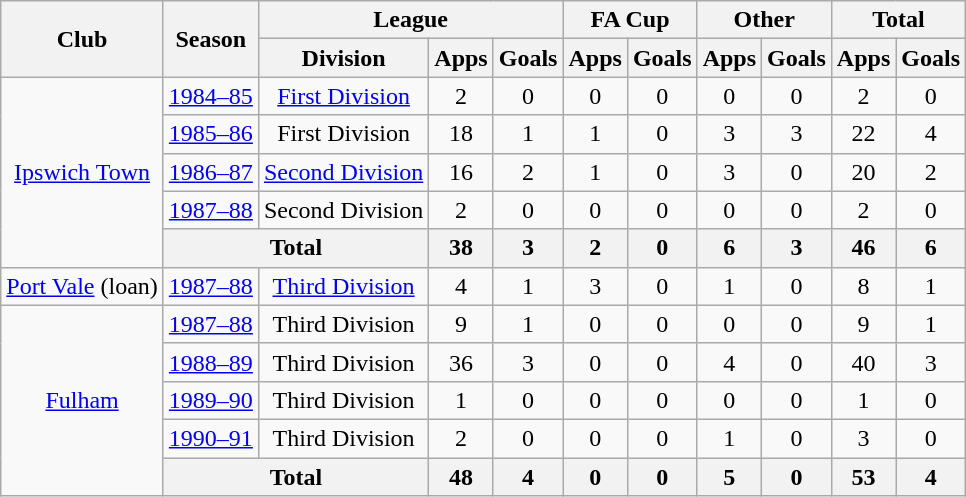<table class="wikitable" style="text-align: center;">
<tr>
<th rowspan="2">Club</th>
<th rowspan="2">Season</th>
<th colspan="3">League</th>
<th colspan="2">FA Cup</th>
<th colspan="2">Other</th>
<th colspan="2">Total</th>
</tr>
<tr>
<th>Division</th>
<th>Apps</th>
<th>Goals</th>
<th>Apps</th>
<th>Goals</th>
<th>Apps</th>
<th>Goals</th>
<th>Apps</th>
<th>Goals</th>
</tr>
<tr>
<td rowspan="5"><a href='#'>Ipswich Town</a></td>
<td><a href='#'>1984–85</a></td>
<td><a href='#'>First Division</a></td>
<td>2</td>
<td>0</td>
<td>0</td>
<td>0</td>
<td>0</td>
<td>0</td>
<td>2</td>
<td>0</td>
</tr>
<tr>
<td><a href='#'>1985–86</a></td>
<td>First Division</td>
<td>18</td>
<td>1</td>
<td>1</td>
<td>0</td>
<td>3</td>
<td>3</td>
<td>22</td>
<td>4</td>
</tr>
<tr>
<td><a href='#'>1986–87</a></td>
<td><a href='#'>Second Division</a></td>
<td>16</td>
<td>2</td>
<td>1</td>
<td>0</td>
<td>3</td>
<td>0</td>
<td>20</td>
<td>2</td>
</tr>
<tr>
<td><a href='#'>1987–88</a></td>
<td>Second Division</td>
<td>2</td>
<td>0</td>
<td>0</td>
<td>0</td>
<td>0</td>
<td>0</td>
<td>2</td>
<td>0</td>
</tr>
<tr>
<th colspan="2">Total</th>
<th>38</th>
<th>3</th>
<th>2</th>
<th>0</th>
<th>6</th>
<th>3</th>
<th>46</th>
<th>6</th>
</tr>
<tr>
<td><a href='#'>Port Vale</a> (loan)</td>
<td><a href='#'>1987–88</a></td>
<td><a href='#'>Third Division</a></td>
<td>4</td>
<td>1</td>
<td>3</td>
<td>0</td>
<td>1</td>
<td>0</td>
<td>8</td>
<td>1</td>
</tr>
<tr>
<td rowspan="5"><a href='#'>Fulham</a></td>
<td><a href='#'>1987–88</a></td>
<td>Third Division</td>
<td>9</td>
<td>1</td>
<td>0</td>
<td>0</td>
<td>0</td>
<td>0</td>
<td>9</td>
<td>1</td>
</tr>
<tr>
<td><a href='#'>1988–89</a></td>
<td>Third Division</td>
<td>36</td>
<td>3</td>
<td>0</td>
<td>0</td>
<td>4</td>
<td>0</td>
<td>40</td>
<td>3</td>
</tr>
<tr>
<td><a href='#'>1989–90</a></td>
<td>Third Division</td>
<td>1</td>
<td>0</td>
<td>0</td>
<td>0</td>
<td>0</td>
<td>0</td>
<td>1</td>
<td>0</td>
</tr>
<tr>
<td><a href='#'>1990–91</a></td>
<td>Third Division</td>
<td>2</td>
<td>0</td>
<td>0</td>
<td>0</td>
<td>1</td>
<td>0</td>
<td>3</td>
<td>0</td>
</tr>
<tr>
<th colspan="2">Total</th>
<th>48</th>
<th>4</th>
<th>0</th>
<th>0</th>
<th>5</th>
<th>0</th>
<th>53</th>
<th>4</th>
</tr>
</table>
